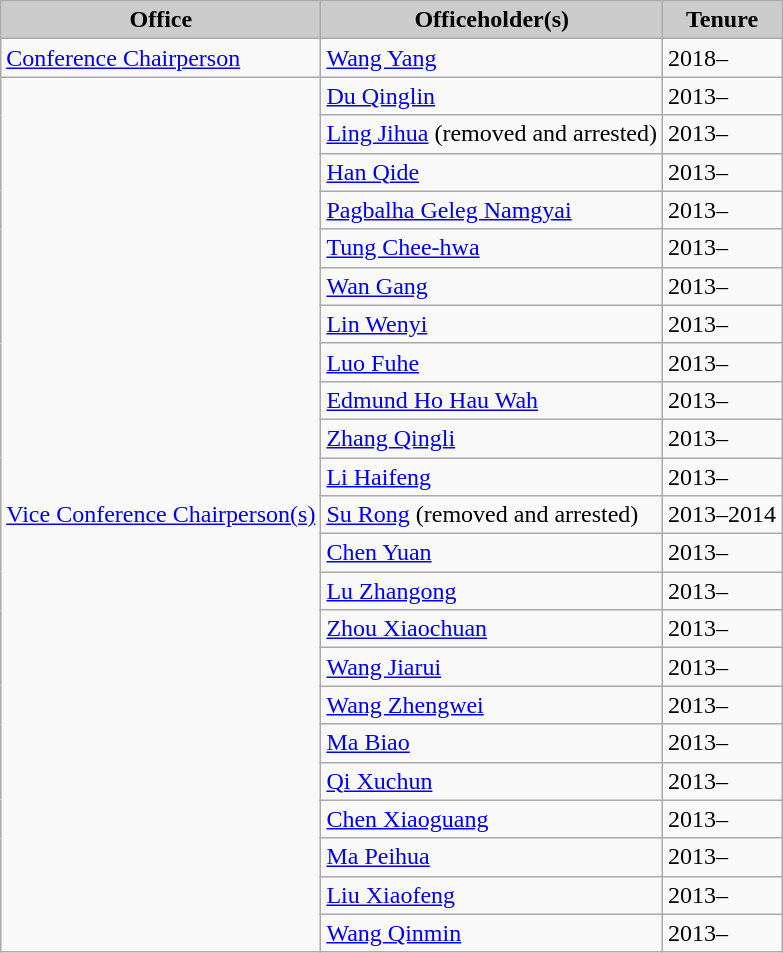<table class="wikitable">
<tr>
<th style="background:#ccc;">Office</th>
<th style="background:#ccc;">Officeholder(s)</th>
<th style="background:#ccc;">Tenure</th>
</tr>
<tr>
<td><a href='#'>Conference Chairperson</a></td>
<td><a href='#'>Wang Yang</a></td>
<td>2018–</td>
</tr>
<tr>
<td rowspan="23"><a href='#'>Vice Conference Chairperson(s)</a></td>
<td><a href='#'>Du Qinglin</a></td>
<td>2013–</td>
</tr>
<tr>
<td><a href='#'>Ling Jihua</a> (removed and arrested)</td>
<td>2013–</td>
</tr>
<tr>
<td><a href='#'>Han Qide</a>  </td>
<td>2013–</td>
</tr>
<tr>
<td><a href='#'>Pagbalha Geleg Namgyai</a> </td>
<td>2013–</td>
</tr>
<tr>
<td><a href='#'>Tung Chee-hwa</a> </td>
<td>2013–</td>
</tr>
<tr>
<td><a href='#'>Wan Gang</a> </td>
<td>2013–</td>
</tr>
<tr>
<td><a href='#'>Lin Wenyi</a> </td>
<td>2013–</td>
</tr>
<tr>
<td><a href='#'>Luo Fuhe</a> </td>
<td>2013–</td>
</tr>
<tr>
<td><a href='#'>Edmund Ho Hau Wah</a> </td>
<td>2013–</td>
</tr>
<tr>
<td><a href='#'>Zhang Qingli</a></td>
<td>2013–</td>
</tr>
<tr>
<td><a href='#'>Li Haifeng</a> </td>
<td>2013–</td>
</tr>
<tr>
<td><a href='#'>Su Rong</a> (removed and arrested)</td>
<td>2013–2014</td>
</tr>
<tr>
<td><a href='#'>Chen Yuan</a></td>
<td>2013–</td>
</tr>
<tr>
<td><a href='#'>Lu Zhangong</a></td>
<td>2013–</td>
</tr>
<tr>
<td><a href='#'>Zhou Xiaochuan</a></td>
<td>2013–</td>
</tr>
<tr>
<td><a href='#'>Wang Jiarui</a></td>
<td>2013–</td>
</tr>
<tr>
<td><a href='#'>Wang Zhengwei</a> </td>
<td>2013–</td>
</tr>
<tr>
<td><a href='#'>Ma Biao</a></td>
<td>2013–</td>
</tr>
<tr>
<td><a href='#'>Qi Xuchun</a> </td>
<td>2013–</td>
</tr>
<tr>
<td><a href='#'>Chen Xiaoguang</a> </td>
<td>2013–</td>
</tr>
<tr>
<td><a href='#'>Ma Peihua</a> </td>
<td>2013–</td>
</tr>
<tr>
<td><a href='#'>Liu Xiaofeng</a> </td>
<td>2013–</td>
</tr>
<tr>
<td><a href='#'>Wang Qinmin</a> </td>
<td>2013–</td>
</tr>
</table>
